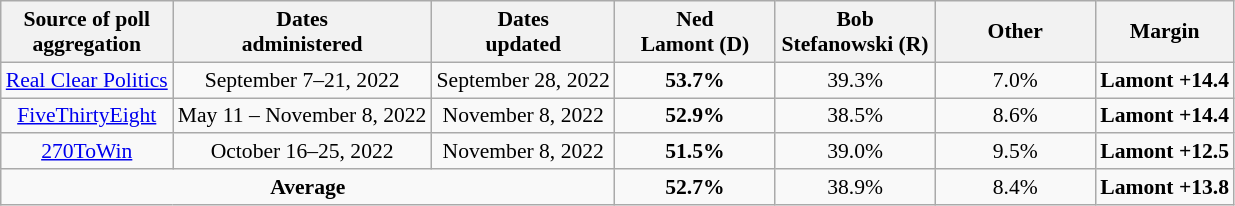<table class="wikitable sortable" style="text-align:center;font-size:90%;line-height:17px">
<tr>
<th>Source of poll<br>aggregation</th>
<th>Dates<br>administered</th>
<th>Dates<br>updated</th>
<th style="width:100px;">Ned<br>Lamont (D)</th>
<th style="width:100px;">Bob<br>Stefanowski (R)</th>
<th style="width:100px;">Other<br></th>
<th>Margin</th>
</tr>
<tr>
<td><a href='#'>Real Clear Politics</a></td>
<td>September 7–21, 2022</td>
<td>September 28, 2022</td>
<td><strong>53.7%</strong></td>
<td>39.3%</td>
<td>7.0%</td>
<td><strong>Lamont +14.4</strong></td>
</tr>
<tr>
<td><a href='#'>FiveThirtyEight</a></td>
<td>May 11 – November 8, 2022</td>
<td>November 8, 2022</td>
<td><strong>52.9%</strong></td>
<td>38.5%</td>
<td>8.6%</td>
<td><strong>Lamont +14.4</strong></td>
</tr>
<tr>
<td><a href='#'>270ToWin</a></td>
<td>October 16–25, 2022</td>
<td>November 8, 2022</td>
<td><strong>51.5%</strong></td>
<td>39.0%</td>
<td>9.5%</td>
<td><strong>Lamont +12.5</strong></td>
</tr>
<tr>
<td colspan="3"><strong>Average</strong></td>
<td><strong>52.7%</strong></td>
<td>38.9%</td>
<td>8.4%</td>
<td><strong>Lamont +13.8</strong></td>
</tr>
</table>
